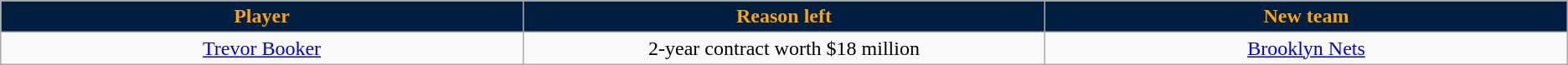<table class="wikitable sortable sortable" style="text-align: center">
<tr>
<th style="background:#001e3f; color:#fca404" width="10%">Player</th>
<th style="background:#001e3f; color:#fca404" width="10%">Reason left</th>
<th style="background:#001e3f; color:#fca404" width="10%">New team</th>
</tr>
<tr style="text-align: center">
<td><a href='#'>Trevor Booker</a></td>
<td>2-year contract worth $18 million</td>
<td><a href='#'>Brooklyn Nets</a></td>
</tr>
</table>
